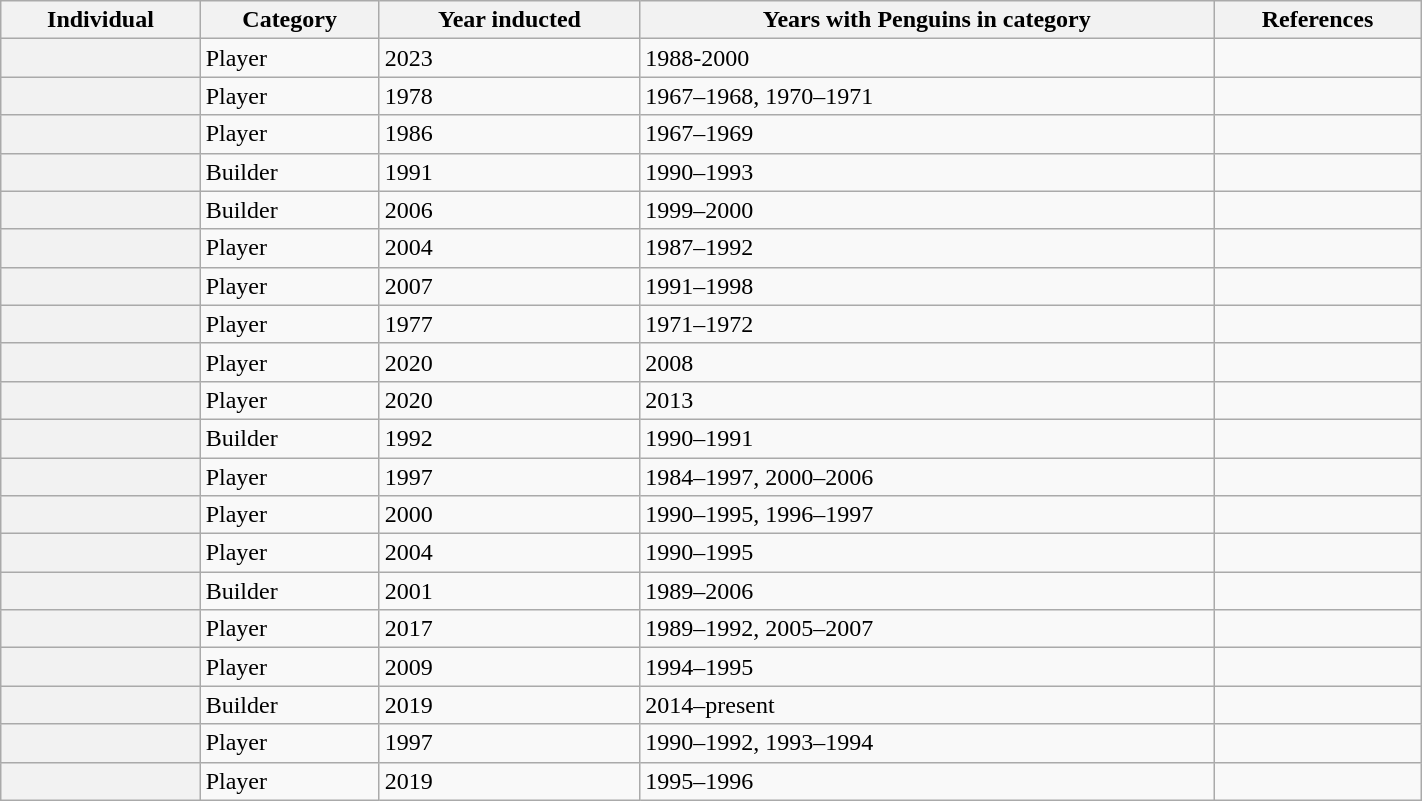<table class="wikitable sortable" width="75%">
<tr>
<th scope="col">Individual</th>
<th scope="col">Category</th>
<th scope="col">Year inducted</th>
<th scope="col">Years with Penguins in category</th>
<th scope="col" class="unsortable">References</th>
</tr>
<tr>
<th scope="row"></th>
<td>Player</td>
<td>2023</td>
<td>1988-2000</td>
<td></td>
</tr>
<tr>
<th scope="row"></th>
<td>Player</td>
<td>1978</td>
<td>1967–1968, 1970–1971</td>
<td></td>
</tr>
<tr>
<th scope="row"></th>
<td>Player</td>
<td>1986</td>
<td>1967–1969</td>
<td></td>
</tr>
<tr>
<th scope="row"></th>
<td>Builder</td>
<td>1991</td>
<td>1990–1993</td>
<td></td>
</tr>
<tr>
<th scope="row"></th>
<td>Builder</td>
<td>2006</td>
<td>1999–2000</td>
<td></td>
</tr>
<tr>
<th scope="row"></th>
<td>Player</td>
<td>2004</td>
<td>1987–1992</td>
<td></td>
</tr>
<tr>
<th scope="row"></th>
<td>Player</td>
<td>2007</td>
<td>1991–1998</td>
<td></td>
</tr>
<tr>
<th scope="row"></th>
<td>Player</td>
<td>1977</td>
<td>1971–1972</td>
<td></td>
</tr>
<tr>
<th scope="row"></th>
<td>Player</td>
<td>2020</td>
<td>2008</td>
<td></td>
</tr>
<tr>
<th scope="row"></th>
<td>Player</td>
<td>2020</td>
<td>2013</td>
<td></td>
</tr>
<tr>
<th scope="row"></th>
<td>Builder</td>
<td>1992</td>
<td>1990–1991</td>
<td></td>
</tr>
<tr>
<th scope="row"></th>
<td>Player</td>
<td>1997</td>
<td>1984–1997, 2000–2006</td>
<td></td>
</tr>
<tr>
<th scope="row"></th>
<td>Player</td>
<td>2000</td>
<td>1990–1995, 1996–1997</td>
<td></td>
</tr>
<tr>
<th scope="row"></th>
<td>Player</td>
<td>2004</td>
<td>1990–1995</td>
<td></td>
</tr>
<tr>
<th scope="row"></th>
<td>Builder</td>
<td>2001</td>
<td>1989–2006</td>
<td></td>
</tr>
<tr>
<th scope="row"></th>
<td>Player</td>
<td>2017</td>
<td>1989–1992, 2005–2007</td>
<td></td>
</tr>
<tr>
<th scope="row"></th>
<td>Player</td>
<td>2009</td>
<td>1994–1995</td>
<td></td>
</tr>
<tr>
<th scope="row"></th>
<td>Builder</td>
<td>2019</td>
<td>2014–present</td>
<td></td>
</tr>
<tr>
<th scope="row"></th>
<td>Player</td>
<td>1997</td>
<td>1990–1992, 1993–1994</td>
<td></td>
</tr>
<tr>
<th scope="row"></th>
<td>Player</td>
<td>2019</td>
<td>1995–1996</td>
<td></td>
</tr>
</table>
